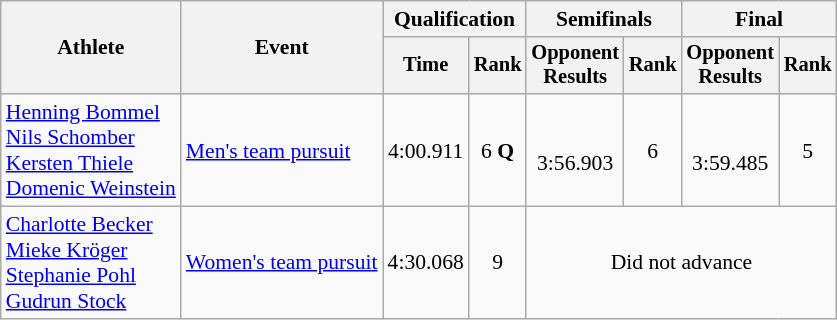<table class="wikitable" style="font-size:90%">
<tr>
<th rowspan=2>Athlete</th>
<th rowspan=2>Event</th>
<th colspan=2>Qualification</th>
<th colspan=2>Semifinals</th>
<th colspan=2>Final</th>
</tr>
<tr style="font-size:95%">
<th>Time</th>
<th>Rank</th>
<th>Opponent<br>Results</th>
<th>Rank</th>
<th>Opponent<br>Results</th>
<th>Rank</th>
</tr>
<tr align=center>
<td align=left><a href='#'>Henning Bommel</a><br><a href='#'>Nils Schomber</a><br><a href='#'>Kersten Thiele</a><br><a href='#'>Domenic Weinstein</a></td>
<td align=left><a href='#'>Men's team pursuit</a></td>
<td>4:00.911</td>
<td>6 <strong>Q</strong></td>
<td><br>3:56.903</td>
<td>6</td>
<td><br>3:59.485</td>
<td>5</td>
</tr>
<tr align=center>
<td align=left><a href='#'>Charlotte Becker</a><br><a href='#'>Mieke Kröger</a><br><a href='#'>Stephanie Pohl</a><br><a href='#'>Gudrun Stock</a></td>
<td align=left><a href='#'>Women's team pursuit</a></td>
<td>4:30.068</td>
<td>9</td>
<td colspan=4>Did not advance</td>
</tr>
</table>
